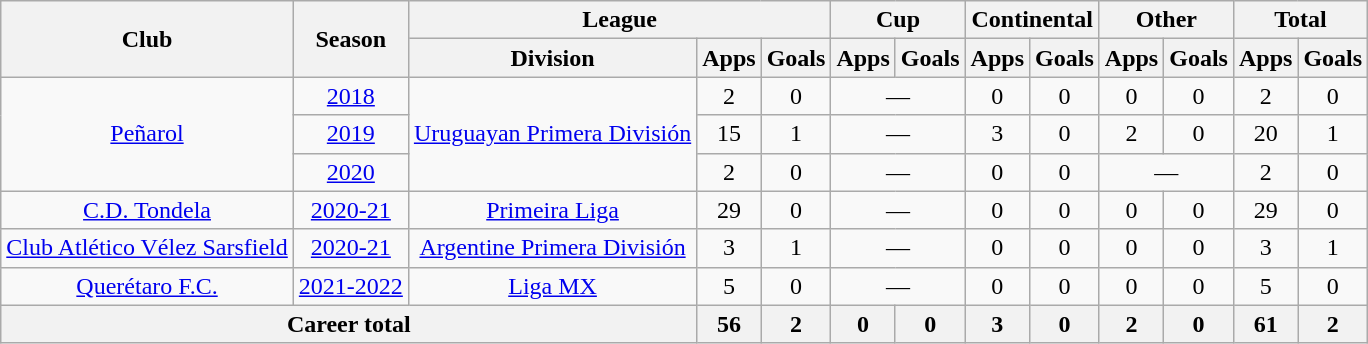<table class="wikitable" Style="text-align: center">
<tr>
<th rowspan="2">Club</th>
<th rowspan="2">Season</th>
<th colspan="3">League</th>
<th colspan="2">Cup</th>
<th colspan="2">Continental</th>
<th colspan="2">Other</th>
<th colspan="2">Total</th>
</tr>
<tr>
<th>Division</th>
<th>Apps</th>
<th>Goals</th>
<th>Apps</th>
<th>Goals</th>
<th>Apps</th>
<th>Goals</th>
<th>Apps</th>
<th>Goals</th>
<th>Apps</th>
<th>Goals</th>
</tr>
<tr>
<td rowspan="3"><a href='#'>Peñarol</a></td>
<td><a href='#'>2018</a></td>
<td rowspan="3"><a href='#'>Uruguayan Primera División</a></td>
<td>2</td>
<td>0</td>
<td colspan="2">—</td>
<td>0</td>
<td>0</td>
<td>0</td>
<td>0</td>
<td>2</td>
<td>0</td>
</tr>
<tr>
<td><a href='#'>2019</a></td>
<td>15</td>
<td>1</td>
<td colspan="2">—</td>
<td>3</td>
<td>0</td>
<td>2</td>
<td>0</td>
<td>20</td>
<td>1</td>
</tr>
<tr>
<td><a href='#'>2020</a></td>
<td>2</td>
<td>0</td>
<td colspan="2">—</td>
<td>0</td>
<td>0</td>
<td colspan="2">—</td>
<td>2</td>
<td>0</td>
</tr>
<tr>
<td><a href='#'>C.D. Tondela</a></td>
<td><a href='#'>2020-21</a></td>
<td><a href='#'>Primeira Liga</a></td>
<td>29</td>
<td>0</td>
<td colspan="2">—</td>
<td>0</td>
<td>0</td>
<td>0</td>
<td>0</td>
<td>29</td>
<td>0</td>
</tr>
<tr>
<td><a href='#'>Club Atlético Vélez Sarsfield</a></td>
<td><a href='#'>2020-21</a></td>
<td><a href='#'>Argentine Primera División</a></td>
<td>3</td>
<td>1</td>
<td colspan="2">—</td>
<td>0</td>
<td>0</td>
<td>0</td>
<td>0</td>
<td>3</td>
<td>1</td>
</tr>
<tr>
<td><a href='#'>Querétaro F.C.</a></td>
<td><a href='#'>2021-2022</a></td>
<td><a href='#'>Liga MX</a></td>
<td>5</td>
<td>0</td>
<td colspan="2">—</td>
<td>0</td>
<td>0</td>
<td>0</td>
<td>0</td>
<td>5</td>
<td>0</td>
</tr>
<tr>
<th colspan="3">Career total</th>
<th>56</th>
<th>2</th>
<th>0</th>
<th>0</th>
<th>3</th>
<th>0</th>
<th>2</th>
<th>0</th>
<th>61</th>
<th>2</th>
</tr>
</table>
